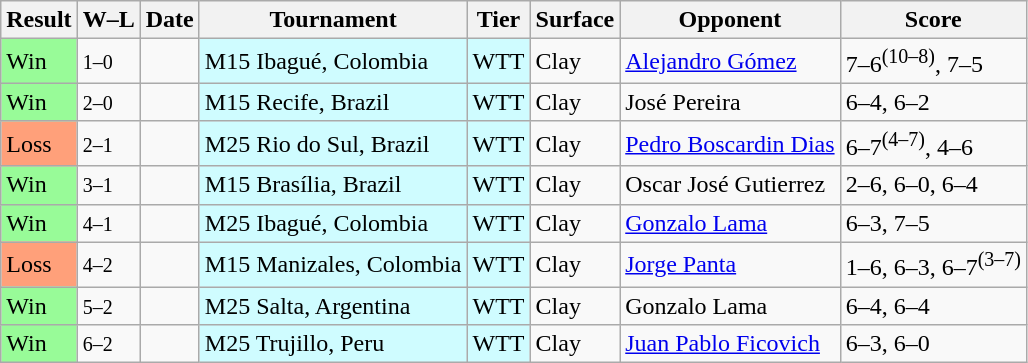<table class="sortable wikitable">
<tr>
<th>Result</th>
<th class="unsortable">W–L</th>
<th>Date</th>
<th>Tournament</th>
<th>Tier</th>
<th>Surface</th>
<th>Opponent</th>
<th class="unsortable">Score</th>
</tr>
<tr>
<td bgcolor=98FB98>Win</td>
<td><small>1–0</small></td>
<td></td>
<td style="background:#cffcff;">M15 Ibagué, Colombia</td>
<td style="background:#cffcff;">WTT</td>
<td>Clay</td>
<td> <a href='#'>Alejandro Gómez</a></td>
<td>7–6<sup>(10–8)</sup>, 7–5</td>
</tr>
<tr>
<td bgcolor=98FB98>Win</td>
<td><small>2–0</small></td>
<td></td>
<td style="background:#cffcff;">M15 Recife, Brazil</td>
<td style="background:#cffcff;">WTT</td>
<td>Clay</td>
<td> José Pereira</td>
<td>6–4, 6–2</td>
</tr>
<tr>
<td bgcolor=FFA07A>Loss</td>
<td><small>2–1</small></td>
<td></td>
<td style="background:#cffcff;">M25 Rio do Sul, Brazil</td>
<td style="background:#cffcff;">WTT</td>
<td>Clay</td>
<td> <a href='#'>Pedro Boscardin Dias</a></td>
<td>6–7<sup>(4–7)</sup>, 4–6</td>
</tr>
<tr>
<td bgcolor=98FB98>Win</td>
<td><small>3–1</small></td>
<td></td>
<td style="background:#cffcff;">M15 Brasília, Brazil</td>
<td style="background:#cffcff;">WTT</td>
<td>Clay</td>
<td> Oscar José Gutierrez</td>
<td>2–6, 6–0, 6–4</td>
</tr>
<tr>
<td bgcolor=98FB98>Win</td>
<td><small>4–1</small></td>
<td></td>
<td style="background:#cffcff;">M25 Ibagué, Colombia</td>
<td style="background:#cffcff;">WTT</td>
<td>Clay</td>
<td> <a href='#'>Gonzalo Lama</a></td>
<td>6–3, 7–5</td>
</tr>
<tr>
<td bgcolor=FFA07A>Loss</td>
<td><small>4–2</small></td>
<td></td>
<td style="background:#cffcff;">M15 Manizales, Colombia</td>
<td style="background:#cffcff;">WTT</td>
<td>Clay</td>
<td> <a href='#'>Jorge Panta</a></td>
<td>1–6, 6–3, 6–7<sup>(3–7)</sup></td>
</tr>
<tr>
<td bgcolor=98FB98>Win</td>
<td><small>5–2</small></td>
<td></td>
<td style="background:#cffcff;">M25 Salta, Argentina</td>
<td style="background:#cffcff;">WTT</td>
<td>Clay</td>
<td> Gonzalo Lama</td>
<td>6–4, 6–4</td>
</tr>
<tr>
<td bgcolor=98FB98>Win</td>
<td><small>6–2</small></td>
<td></td>
<td style="background:#cffcff;">M25 Trujillo, Peru</td>
<td style="background:#cffcff;">WTT</td>
<td>Clay</td>
<td> <a href='#'>Juan Pablo Ficovich</a></td>
<td>6–3, 6–0</td>
</tr>
</table>
